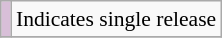<table class="wikitable" style="font-size:90%;">
<tr>
<td style="background-color:#D8BFD8"></td>
<td>Indicates single release</td>
</tr>
<tr>
</tr>
</table>
